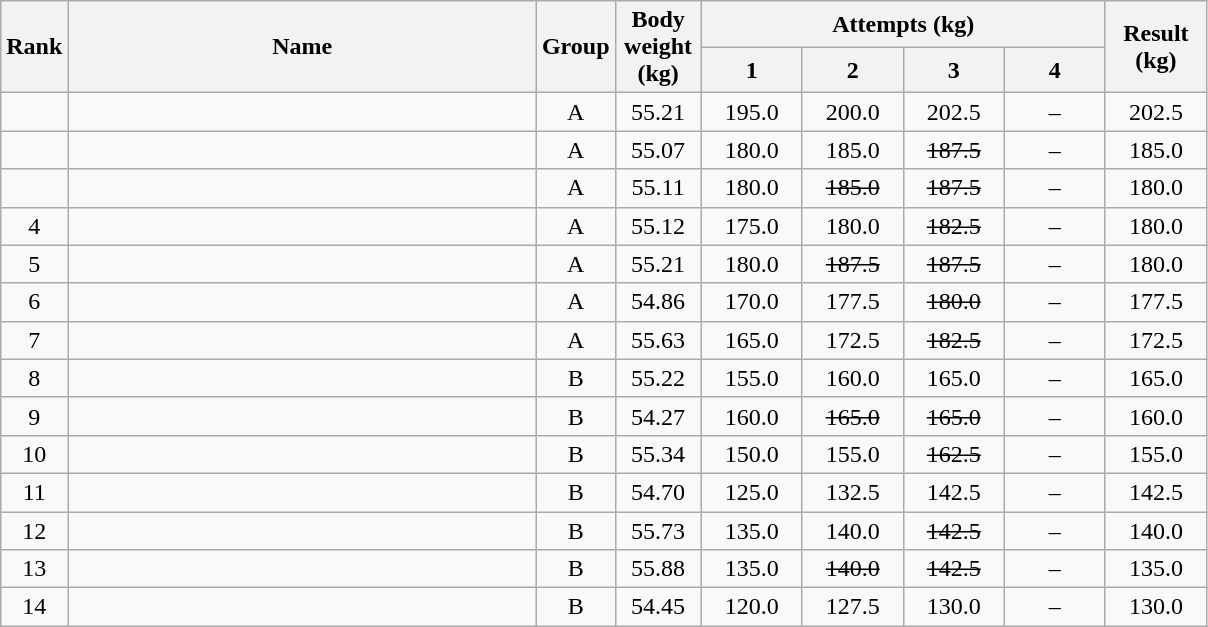<table class="wikitable" style="text-align:center;">
<tr>
<th rowspan=2>Rank</th>
<th rowspan=2 width=305>Name</th>
<th rowspan=2 width=20>Group</th>
<th rowspan=2 width=50>Body weight (kg)</th>
<th colspan=4>Attempts (kg)</th>
<th rowspan=2 width=60>Result (kg)</th>
</tr>
<tr>
<th width=60>1</th>
<th width=60>2</th>
<th width=60>3</th>
<th width=60>4</th>
</tr>
<tr>
<td></td>
<td align="left"></td>
<td>A</td>
<td>55.21</td>
<td>195.0 </td>
<td>200.0 </td>
<td>202.5 </td>
<td>–</td>
<td>202.5</td>
</tr>
<tr>
<td></td>
<td align="left"></td>
<td>A</td>
<td>55.07</td>
<td>180.0</td>
<td>185.0</td>
<td><s>187.5</s></td>
<td>–</td>
<td>185.0</td>
</tr>
<tr>
<td></td>
<td align="left"></td>
<td>A</td>
<td>55.11</td>
<td>180.0</td>
<td><s>185.0</s></td>
<td><s>187.5</s></td>
<td>–</td>
<td>180.0</td>
</tr>
<tr>
<td>4</td>
<td align="left"></td>
<td>A</td>
<td>55.12</td>
<td>175.0</td>
<td>180.0</td>
<td><s>182.5</s></td>
<td>–</td>
<td>180.0</td>
</tr>
<tr>
<td>5</td>
<td align="left"></td>
<td>A</td>
<td>55.21</td>
<td>180.0</td>
<td><s>187.5</s></td>
<td><s>187.5</s></td>
<td>–</td>
<td>180.0</td>
</tr>
<tr>
<td>6</td>
<td align="left"></td>
<td>A</td>
<td>54.86</td>
<td>170.0</td>
<td>177.5</td>
<td><s>180.0</s></td>
<td>–</td>
<td>177.5</td>
</tr>
<tr>
<td>7</td>
<td align="left"></td>
<td>A</td>
<td>55.63</td>
<td>165.0</td>
<td>172.5</td>
<td><s>182.5</s></td>
<td>–</td>
<td>172.5</td>
</tr>
<tr>
<td>8</td>
<td align="left"></td>
<td>B</td>
<td>55.22</td>
<td>155.0</td>
<td>160.0</td>
<td>165.0</td>
<td>–</td>
<td>165.0</td>
</tr>
<tr>
<td>9</td>
<td align="left"></td>
<td>B</td>
<td>54.27</td>
<td>160.0</td>
<td><s>165.0</s></td>
<td><s>165.0</s></td>
<td>–</td>
<td>160.0</td>
</tr>
<tr>
<td>10</td>
<td align="left"></td>
<td>B</td>
<td>55.34</td>
<td>150.0</td>
<td>155.0</td>
<td><s>162.5</s></td>
<td>–</td>
<td>155.0</td>
</tr>
<tr>
<td>11</td>
<td align="left"></td>
<td>B</td>
<td>54.70</td>
<td>125.0</td>
<td>132.5</td>
<td>142.5</td>
<td>–</td>
<td>142.5</td>
</tr>
<tr>
<td>12</td>
<td align="left"></td>
<td>B</td>
<td>55.73</td>
<td>135.0</td>
<td>140.0</td>
<td><s>142.5</s></td>
<td>–</td>
<td>140.0</td>
</tr>
<tr>
<td>13</td>
<td align="left"></td>
<td>B</td>
<td>55.88</td>
<td>135.0</td>
<td><s>140.0</s></td>
<td><s>142.5</s></td>
<td>–</td>
<td>135.0</td>
</tr>
<tr>
<td>14</td>
<td align="left"></td>
<td>B</td>
<td>54.45</td>
<td>120.0</td>
<td>127.5</td>
<td>130.0</td>
<td>–</td>
<td>130.0</td>
</tr>
</table>
